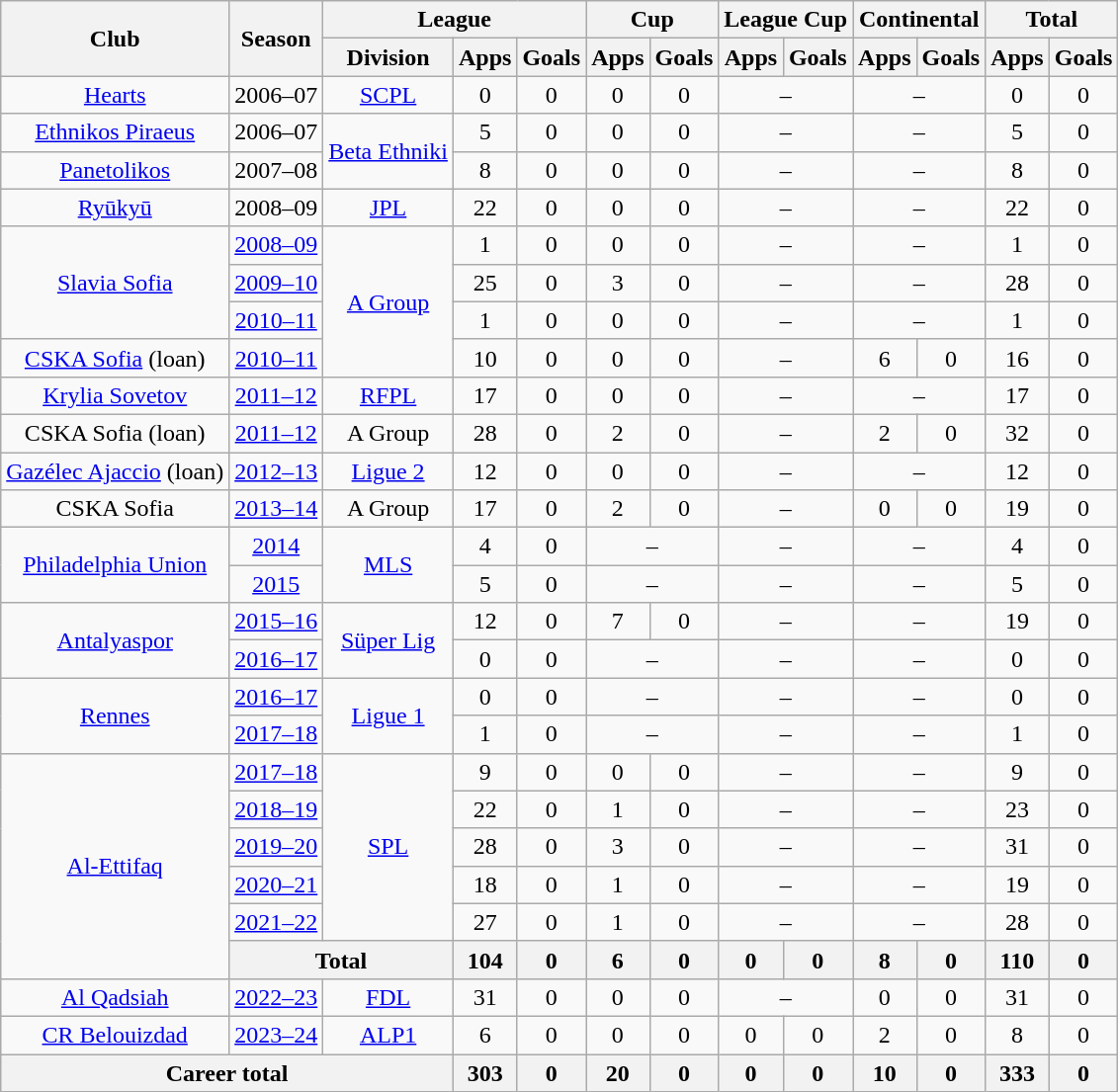<table class="wikitable" style="text-align:center">
<tr>
<th rowspan="2">Club</th>
<th rowspan="2">Season</th>
<th colspan="3">League</th>
<th colspan="2">Cup</th>
<th colspan="2">League Cup</th>
<th colspan="2">Continental</th>
<th colspan="2">Total</th>
</tr>
<tr>
<th>Division</th>
<th>Apps</th>
<th>Goals</th>
<th>Apps</th>
<th>Goals</th>
<th>Apps</th>
<th>Goals</th>
<th>Apps</th>
<th>Goals</th>
<th>Apps</th>
<th>Goals</th>
</tr>
<tr>
<td><a href='#'>Hearts</a></td>
<td>2006–07</td>
<td><a href='#'>SCPL</a></td>
<td>0</td>
<td>0</td>
<td>0</td>
<td>0</td>
<td colspan="2">–</td>
<td colspan="2">–</td>
<td>0</td>
<td>0</td>
</tr>
<tr>
<td><a href='#'>Ethnikos Piraeus</a></td>
<td>2006–07</td>
<td rowspan="2"><a href='#'>Beta Ethniki</a></td>
<td>5</td>
<td>0</td>
<td>0</td>
<td>0</td>
<td colspan="2">–</td>
<td colspan="2">–</td>
<td>5</td>
<td>0</td>
</tr>
<tr>
<td><a href='#'>Panetolikos</a></td>
<td>2007–08</td>
<td>8</td>
<td>0</td>
<td>0</td>
<td>0</td>
<td colspan="2">–</td>
<td colspan="2">–</td>
<td>8</td>
<td>0</td>
</tr>
<tr>
<td><a href='#'>Ryūkyū</a></td>
<td>2008–09</td>
<td><a href='#'>JPL</a></td>
<td>22</td>
<td>0</td>
<td>0</td>
<td>0</td>
<td colspan="2">–</td>
<td colspan="2">–</td>
<td>22</td>
<td>0</td>
</tr>
<tr>
<td rowspan="3"><a href='#'>Slavia Sofia</a></td>
<td><a href='#'>2008–09</a></td>
<td rowspan="4"><a href='#'>A Group</a></td>
<td>1</td>
<td>0</td>
<td>0</td>
<td>0</td>
<td colspan="2">–</td>
<td colspan="2">–</td>
<td>1</td>
<td>0</td>
</tr>
<tr>
<td><a href='#'>2009–10</a></td>
<td>25</td>
<td>0</td>
<td>3</td>
<td>0</td>
<td colspan="2">–</td>
<td colspan="2">–</td>
<td>28</td>
<td>0</td>
</tr>
<tr>
<td><a href='#'>2010–11</a></td>
<td>1</td>
<td>0</td>
<td>0</td>
<td>0</td>
<td colspan="2">–</td>
<td colspan="2">–</td>
<td>1</td>
<td>0</td>
</tr>
<tr>
<td><a href='#'>CSKA Sofia</a> (loan)</td>
<td><a href='#'>2010–11</a></td>
<td>10</td>
<td>0</td>
<td>0</td>
<td>0</td>
<td colspan="2">–</td>
<td>6</td>
<td>0</td>
<td>16</td>
<td>0</td>
</tr>
<tr>
<td><a href='#'>Krylia Sovetov</a></td>
<td><a href='#'>2011–12</a></td>
<td><a href='#'>RFPL</a></td>
<td>17</td>
<td>0</td>
<td>0</td>
<td>0</td>
<td colspan="2">–</td>
<td colspan="2">–</td>
<td>17</td>
<td>0</td>
</tr>
<tr>
<td>CSKA Sofia (loan)</td>
<td><a href='#'>2011–12</a></td>
<td>A Group</td>
<td>28</td>
<td>0</td>
<td>2</td>
<td>0</td>
<td colspan="2">–</td>
<td>2</td>
<td>0</td>
<td>32</td>
<td>0</td>
</tr>
<tr>
<td><a href='#'>Gazélec Ajaccio</a> (loan)</td>
<td><a href='#'>2012–13</a></td>
<td><a href='#'>Ligue 2</a></td>
<td>12</td>
<td>0</td>
<td>0</td>
<td>0</td>
<td colspan="2">–</td>
<td colspan="2">–</td>
<td>12</td>
<td>0</td>
</tr>
<tr>
<td>CSKA Sofia</td>
<td><a href='#'>2013–14</a></td>
<td>A Group</td>
<td>17</td>
<td>0</td>
<td>2</td>
<td>0</td>
<td colspan="2">–</td>
<td>0</td>
<td>0</td>
<td>19</td>
<td>0</td>
</tr>
<tr>
<td rowspan="2"><a href='#'>Philadelphia Union</a></td>
<td><a href='#'>2014</a></td>
<td rowspan="2"><a href='#'>MLS</a></td>
<td>4</td>
<td>0</td>
<td colspan="2">–</td>
<td colspan="2">–</td>
<td colspan="2">–</td>
<td>4</td>
<td>0</td>
</tr>
<tr>
<td><a href='#'>2015</a></td>
<td>5</td>
<td>0</td>
<td colspan="2">–</td>
<td colspan="2">–</td>
<td colspan="2">–</td>
<td>5</td>
<td>0</td>
</tr>
<tr>
<td rowspan="2"><a href='#'>Antalyaspor</a></td>
<td><a href='#'>2015–16</a></td>
<td rowspan="2"><a href='#'>Süper Lig</a></td>
<td>12</td>
<td>0</td>
<td>7</td>
<td>0</td>
<td colspan="2">–</td>
<td colspan="2">–</td>
<td>19</td>
<td>0</td>
</tr>
<tr>
<td><a href='#'>2016–17</a></td>
<td>0</td>
<td>0</td>
<td colspan="2">–</td>
<td colspan="2">–</td>
<td colspan="2">–</td>
<td>0</td>
<td>0</td>
</tr>
<tr>
<td rowspan="2"><a href='#'>Rennes</a></td>
<td><a href='#'>2016–17</a></td>
<td rowspan="2"><a href='#'>Ligue 1</a></td>
<td>0</td>
<td>0</td>
<td colspan="2">–</td>
<td colspan="2">–</td>
<td colspan="2">–</td>
<td>0</td>
<td>0</td>
</tr>
<tr>
<td><a href='#'>2017–18</a></td>
<td>1</td>
<td>0</td>
<td colspan="2">–</td>
<td colspan="2">–</td>
<td colspan="2">–</td>
<td>1</td>
<td>0</td>
</tr>
<tr>
<td rowspan="6"><a href='#'>Al-Ettifaq</a></td>
<td><a href='#'>2017–18</a></td>
<td rowspan="5"><a href='#'>SPL</a></td>
<td>9</td>
<td>0</td>
<td>0</td>
<td>0</td>
<td colspan="2">–</td>
<td colspan="2">–</td>
<td>9</td>
<td>0</td>
</tr>
<tr>
<td><a href='#'>2018–19</a></td>
<td>22</td>
<td>0</td>
<td>1</td>
<td>0</td>
<td colspan="2">–</td>
<td colspan="2">–</td>
<td>23</td>
<td>0</td>
</tr>
<tr>
<td><a href='#'>2019–20</a></td>
<td>28</td>
<td>0</td>
<td>3</td>
<td>0</td>
<td colspan="2">–</td>
<td colspan="2">–</td>
<td>31</td>
<td>0</td>
</tr>
<tr>
<td><a href='#'>2020–21</a></td>
<td>18</td>
<td>0</td>
<td>1</td>
<td>0</td>
<td colspan="2">–</td>
<td colspan="2">–</td>
<td>19</td>
<td>0</td>
</tr>
<tr>
<td><a href='#'>2021–22</a></td>
<td>27</td>
<td>0</td>
<td>1</td>
<td>0</td>
<td colspan="2">–</td>
<td colspan="2">–</td>
<td>28</td>
<td>0</td>
</tr>
<tr>
<th colspan="2">Total</th>
<th>104</th>
<th>0</th>
<th>6</th>
<th>0</th>
<th>0</th>
<th>0</th>
<th>8</th>
<th>0</th>
<th>110</th>
<th>0</th>
</tr>
<tr>
<td><a href='#'>Al Qadsiah</a></td>
<td><a href='#'>2022–23</a></td>
<td><a href='#'>FDL</a></td>
<td>31</td>
<td>0</td>
<td>0</td>
<td>0</td>
<td colspan="2">–</td>
<td>0</td>
<td>0</td>
<td>31</td>
<td>0</td>
</tr>
<tr>
<td><a href='#'>CR Belouizdad</a></td>
<td><a href='#'>2023–24</a></td>
<td><a href='#'>ALP1</a></td>
<td>6</td>
<td>0</td>
<td>0</td>
<td>0</td>
<td>0</td>
<td>0</td>
<td>2</td>
<td>0</td>
<td>8</td>
<td>0</td>
</tr>
<tr>
<th colspan="3">Career total</th>
<th>303</th>
<th>0</th>
<th>20</th>
<th>0</th>
<th>0</th>
<th>0</th>
<th>10</th>
<th>0</th>
<th>333</th>
<th>0</th>
</tr>
</table>
